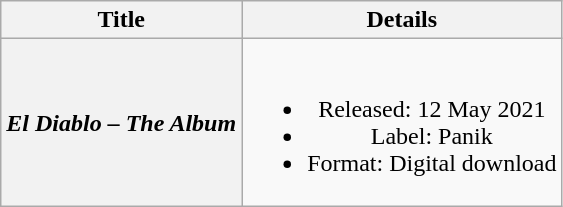<table class="wikitable plainrowheaders" style="text-align:center;">
<tr>
<th scope="col">Title</th>
<th scope="col">Details</th>
</tr>
<tr>
<th scope="row"><em>El Diablo – The Album</em></th>
<td><br><ul><li>Released: 12 May 2021</li><li>Label: Panik</li><li>Format: Digital download</li></ul></td>
</tr>
</table>
